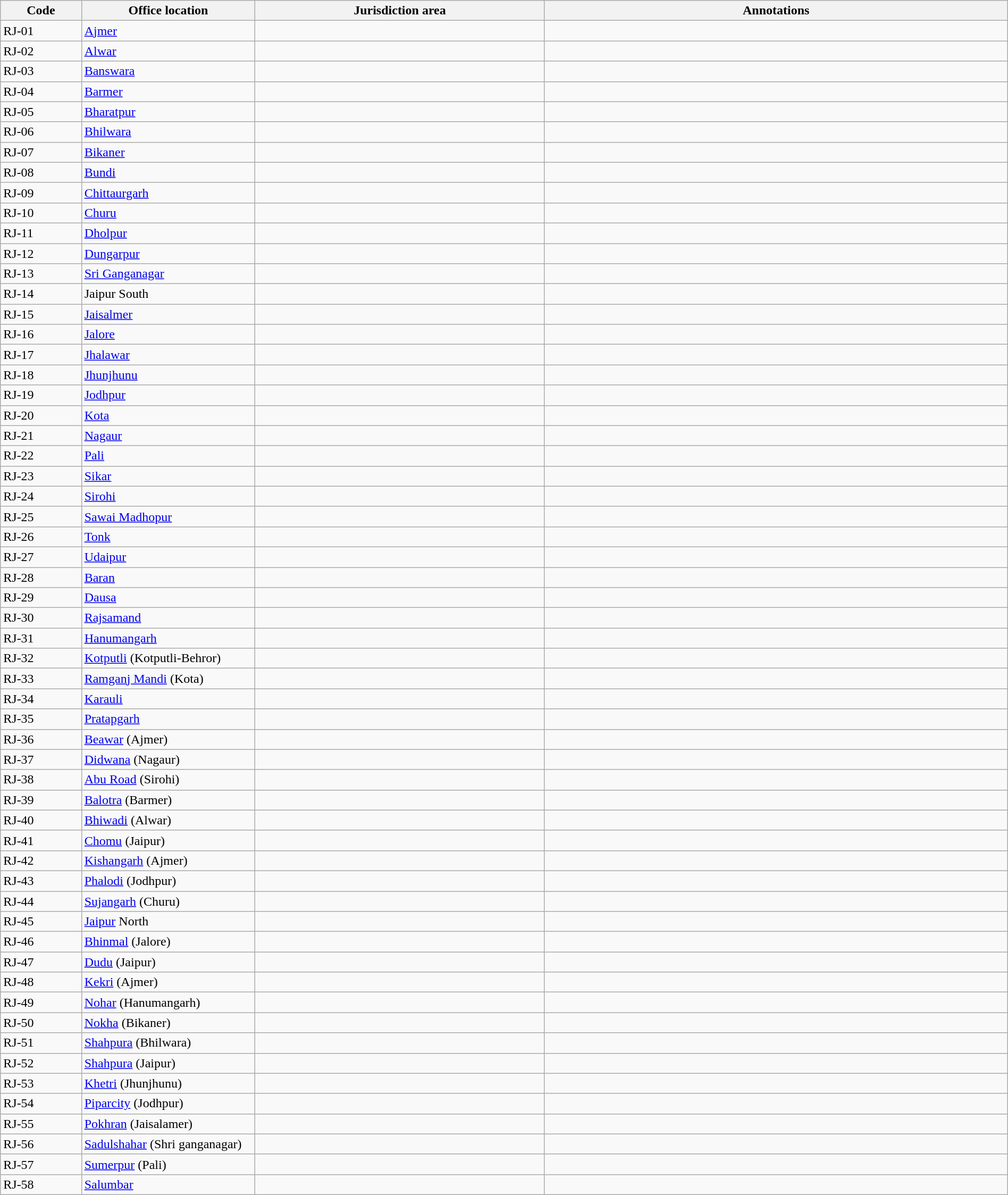<table class="wikitable sortable" style="width:100%;" border="1" cellspacing="0" cellpadding="3">
<tr>
<th scope="col" style="width:7%">Code</th>
<th scope="col" style="width:15%">Office location</th>
<th scope="col" style="width:25%">Jurisdiction area</th>
<th scope="col" style="width:40%" class="unsortable">Annotations</th>
</tr>
<tr>
<td>RJ-01</td>
<td><a href='#'>Ajmer</a></td>
<td></td>
<td></td>
</tr>
<tr>
<td>RJ-02</td>
<td><a href='#'>Alwar</a></td>
<td></td>
<td></td>
</tr>
<tr>
<td>RJ-03</td>
<td><a href='#'>Banswara</a></td>
<td></td>
<td></td>
</tr>
<tr>
<td>RJ-04</td>
<td><a href='#'>Barmer</a></td>
<td></td>
<td></td>
</tr>
<tr>
<td>RJ-05</td>
<td><a href='#'>Bharatpur</a></td>
<td></td>
<td></td>
</tr>
<tr>
<td>RJ-06</td>
<td><a href='#'>Bhilwara</a></td>
<td></td>
<td></td>
</tr>
<tr>
<td>RJ-07</td>
<td><a href='#'>Bikaner</a></td>
<td></td>
<td></td>
</tr>
<tr>
<td>RJ-08</td>
<td><a href='#'>Bundi</a></td>
<td></td>
<td></td>
</tr>
<tr>
<td>RJ-09</td>
<td><a href='#'>Chittaurgarh</a></td>
<td></td>
<td></td>
</tr>
<tr>
<td>RJ-10</td>
<td><a href='#'>Churu</a></td>
<td></td>
<td></td>
</tr>
<tr>
<td>RJ-11</td>
<td><a href='#'>Dholpur</a></td>
<td></td>
<td></td>
</tr>
<tr>
<td>RJ-12</td>
<td><a href='#'>Dungarpur</a></td>
<td></td>
<td></td>
</tr>
<tr>
<td>RJ-13</td>
<td><a href='#'>Sri Ganganagar</a></td>
<td></td>
<td></td>
</tr>
<tr>
<td>RJ-14</td>
<td>Jaipur South</td>
<td></td>
<td></td>
</tr>
<tr>
<td>RJ-15</td>
<td><a href='#'>Jaisalmer</a></td>
<td></td>
<td></td>
</tr>
<tr>
<td>RJ-16</td>
<td><a href='#'>Jalore</a></td>
<td></td>
<td></td>
</tr>
<tr>
<td>RJ-17</td>
<td><a href='#'>Jhalawar</a></td>
<td></td>
<td></td>
</tr>
<tr>
<td>RJ-18</td>
<td><a href='#'>Jhunjhunu</a></td>
<td></td>
<td></td>
</tr>
<tr>
<td>RJ-19</td>
<td><a href='#'>Jodhpur</a></td>
<td></td>
<td></td>
</tr>
<tr>
<td>RJ-20</td>
<td><a href='#'>Kota</a></td>
<td></td>
<td></td>
</tr>
<tr>
<td>RJ-21</td>
<td><a href='#'>Nagaur</a></td>
<td></td>
<td></td>
</tr>
<tr>
<td>RJ-22</td>
<td><a href='#'>Pali</a></td>
<td></td>
<td></td>
</tr>
<tr>
<td>RJ-23</td>
<td><a href='#'>Sikar</a></td>
<td></td>
<td></td>
</tr>
<tr>
<td>RJ-24</td>
<td><a href='#'>Sirohi</a></td>
<td></td>
<td></td>
</tr>
<tr>
<td>RJ-25</td>
<td><a href='#'>Sawai Madhopur</a></td>
<td></td>
<td></td>
</tr>
<tr>
<td>RJ-26</td>
<td><a href='#'>Tonk</a></td>
<td></td>
<td></td>
</tr>
<tr>
<td>RJ-27</td>
<td><a href='#'>Udaipur</a></td>
<td></td>
<td></td>
</tr>
<tr>
<td>RJ-28</td>
<td><a href='#'>Baran</a></td>
<td></td>
<td></td>
</tr>
<tr>
<td>RJ-29</td>
<td><a href='#'>Dausa</a></td>
<td></td>
<td></td>
</tr>
<tr>
<td>RJ-30</td>
<td><a href='#'>Rajsamand</a></td>
<td></td>
<td></td>
</tr>
<tr>
<td>RJ-31</td>
<td><a href='#'>Hanumangarh</a></td>
<td></td>
<td></td>
</tr>
<tr>
<td>RJ-32</td>
<td><a href='#'>Kotputli</a> (Kotputli-Behror)</td>
<td></td>
<td></td>
</tr>
<tr>
<td>RJ-33</td>
<td><a href='#'>Ramganj Mandi</a> (Kota)</td>
<td></td>
<td></td>
</tr>
<tr>
<td>RJ-34</td>
<td><a href='#'>Karauli</a></td>
<td></td>
<td></td>
</tr>
<tr>
<td>RJ-35</td>
<td><a href='#'>Pratapgarh</a></td>
<td></td>
<td></td>
</tr>
<tr>
<td>RJ-36</td>
<td><a href='#'>Beawar</a> (Ajmer)</td>
<td></td>
<td></td>
</tr>
<tr>
<td>RJ-37</td>
<td><a href='#'>Didwana</a> (Nagaur)</td>
<td></td>
<td></td>
</tr>
<tr>
<td>RJ-38</td>
<td><a href='#'>Abu Road</a> (Sirohi)</td>
<td></td>
<td></td>
</tr>
<tr>
<td>RJ-39</td>
<td><a href='#'>Balotra</a> (Barmer)</td>
<td></td>
<td></td>
</tr>
<tr>
<td>RJ-40</td>
<td><a href='#'>Bhiwadi</a> (Alwar)</td>
<td></td>
<td></td>
</tr>
<tr>
<td>RJ-41</td>
<td><a href='#'>Chomu</a> (Jaipur)</td>
<td></td>
<td></td>
</tr>
<tr>
<td>RJ-42</td>
<td><a href='#'>Kishangarh</a> (Ajmer)</td>
<td></td>
<td></td>
</tr>
<tr>
<td>RJ-43</td>
<td><a href='#'>Phalodi</a> (Jodhpur)</td>
<td></td>
<td></td>
</tr>
<tr>
<td>RJ-44</td>
<td><a href='#'>Sujangarh</a> (Churu)</td>
<td></td>
<td></td>
</tr>
<tr>
<td>RJ-45</td>
<td><a href='#'>Jaipur</a> North</td>
<td></td>
<td></td>
</tr>
<tr>
<td>RJ-46</td>
<td><a href='#'>Bhinmal</a> (Jalore)</td>
<td></td>
<td></td>
</tr>
<tr>
<td>RJ-47</td>
<td><a href='#'>Dudu</a> (Jaipur)</td>
<td></td>
<td></td>
</tr>
<tr>
<td>RJ-48</td>
<td><a href='#'>Kekri</a> (Ajmer)</td>
<td></td>
<td></td>
</tr>
<tr>
<td>RJ-49</td>
<td><a href='#'>Nohar</a> (Hanumangarh)</td>
<td></td>
<td></td>
</tr>
<tr>
<td>RJ-50</td>
<td><a href='#'>Nokha</a> (Bikaner)</td>
<td></td>
<td></td>
</tr>
<tr>
<td>RJ-51</td>
<td><a href='#'>Shahpura</a> (Bhilwara)</td>
<td></td>
<td></td>
</tr>
<tr>
<td>RJ-52</td>
<td><a href='#'>Shahpura</a> (Jaipur)</td>
<td></td>
<td></td>
</tr>
<tr>
<td>RJ-53</td>
<td><a href='#'>Khetri</a> (Jhunjhunu)</td>
<td></td>
<td></td>
</tr>
<tr>
<td>RJ-54</td>
<td><a href='#'>Piparcity</a> (Jodhpur)</td>
<td></td>
<td></td>
</tr>
<tr>
<td>RJ-55</td>
<td><a href='#'>Pokhran</a> (Jaisalamer)</td>
<td></td>
<td></td>
</tr>
<tr>
<td>RJ-56</td>
<td><a href='#'>Sadulshahar</a> (Shri ganganagar)</td>
<td></td>
<td></td>
</tr>
<tr>
<td>RJ-57</td>
<td><a href='#'>Sumerpur</a> (Pali)</td>
<td></td>
<td></td>
</tr>
<tr>
<td>RJ-58</td>
<td><a href='#'>Salumbar</a></td>
<td></td>
<td></td>
</tr>
</table>
